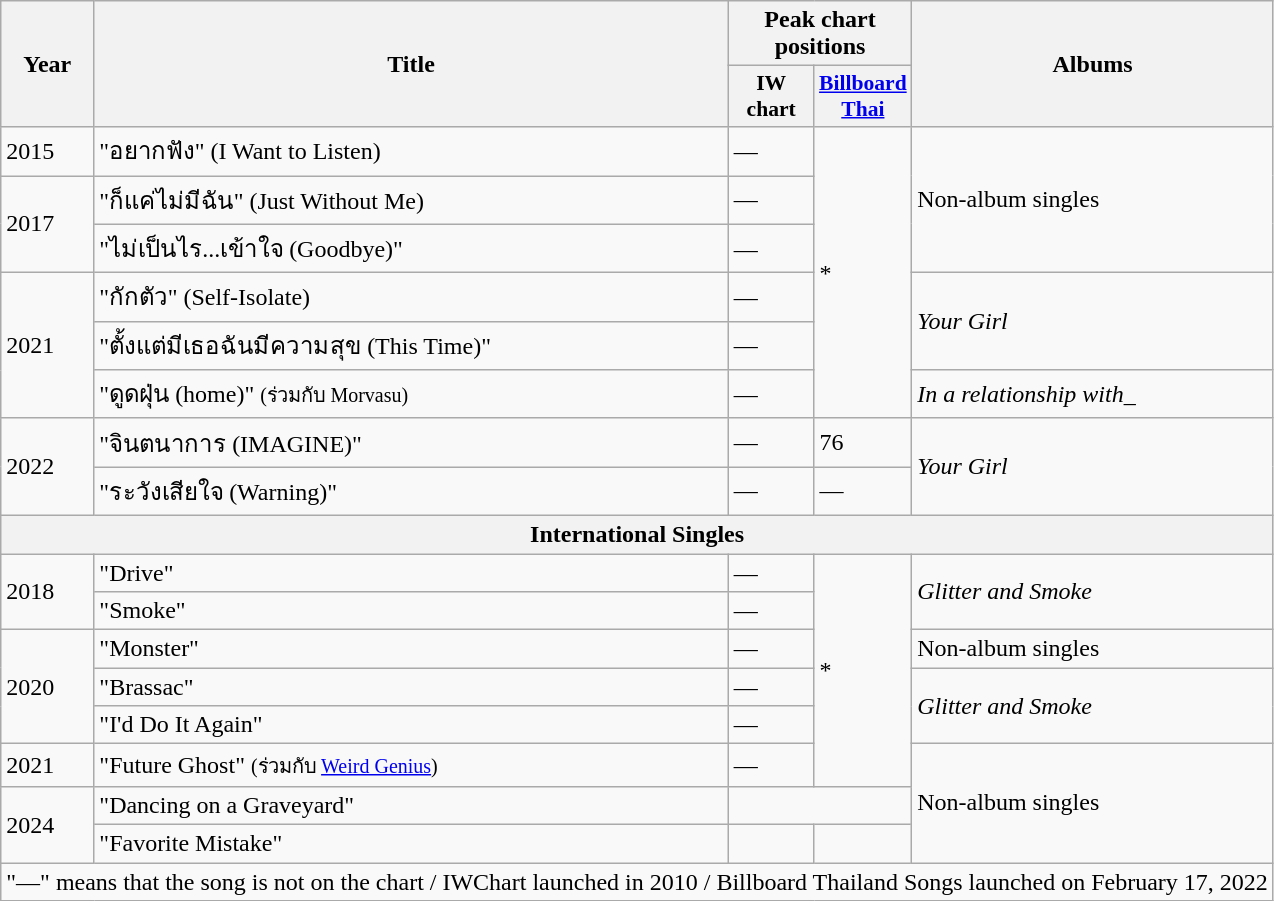<table class="wikitable">
<tr>
<th rowspan="2">Year</th>
<th rowspan="2">Title</th>
<th colspan="2">Peak chart positions</th>
<th rowspan="2">Albums</th>
</tr>
<tr>
<th style="width:3.5em;font-size:90%;">IW chart</th>
<th style="width:3.5em;font-size:90%;"><a href='#'>Billboard Thai</a></th>
</tr>
<tr>
<td>2015</td>
<td>"อยากฟัง" (I Want to Listen)</td>
<td>—</td>
<td rowspan="6">*</td>
<td rowspan="3">Non-album singles</td>
</tr>
<tr>
<td rowspan="2">2017</td>
<td>"ก็แค่ไม่มีฉัน" (Just Without Me)</td>
<td>—</td>
</tr>
<tr>
<td>"ไม่เป็นไร...เข้าใจ (Goodbye)"</td>
<td>—</td>
</tr>
<tr>
<td rowspan="3">2021</td>
<td>"กักตัว" (Self-Isolate)</td>
<td>—</td>
<td rowspan="2"><em>Your Girl</em></td>
</tr>
<tr>
<td>"ตั้งแต่มีเธอฉันมีความสุข (This Time)"</td>
<td>—</td>
</tr>
<tr>
<td>"ดูดฝุ่น (home)" <small>(ร่วมกับ Morvasu)</small></td>
<td>—</td>
<td><em>In a relationship with_</em></td>
</tr>
<tr>
<td rowspan="2">2022</td>
<td>"จินตนาการ (IMAGINE)"</td>
<td>—</td>
<td>76</td>
<td rowspan="2"><em>Your Girl</em></td>
</tr>
<tr>
<td>"ระวังเสียใจ (Warning)"</td>
<td>—</td>
<td>—</td>
</tr>
<tr>
<th colspan="5">International Singles</th>
</tr>
<tr>
<td rowspan="2">2018</td>
<td>"Drive"</td>
<td>—</td>
<td rowspan="6">*</td>
<td rowspan="2"><em>Glitter and Smoke</em></td>
</tr>
<tr>
<td>"Smoke"</td>
<td>—</td>
</tr>
<tr>
<td rowspan="3">2020</td>
<td>"Monster"</td>
<td>—</td>
<td>Non-album singles</td>
</tr>
<tr>
<td>"Brassac"</td>
<td>—</td>
<td rowspan="2"><em>Glitter and Smoke</em></td>
</tr>
<tr>
<td>"I'd Do It Again"</td>
<td>—</td>
</tr>
<tr>
<td>2021</td>
<td>"Future Ghost" <small>(ร่วมกับ <a href='#'>Weird Genius</a>)</small></td>
<td>—</td>
<td rowspan="3">Non-album singles</td>
</tr>
<tr>
<td rowspan="2">2024</td>
<td>"Dancing on a Graveyard"</td>
</tr>
<tr>
<td>"Favorite Mistake"</td>
<td></td>
<td></td>
</tr>
<tr>
<td colspan="5">"—" means that the song is not on the chart / IWChart launched in 2010 / Billboard Thailand Songs launched on February 17, 2022</td>
</tr>
</table>
